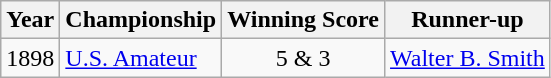<table class="wikitable">
<tr>
<th>Year</th>
<th>Championship</th>
<th>Winning Score</th>
<th>Runner-up</th>
</tr>
<tr>
<td>1898</td>
<td><a href='#'>U.S. Amateur</a></td>
<td align=center>5 & 3</td>
<td> <a href='#'>Walter B. Smith</a></td>
</tr>
</table>
